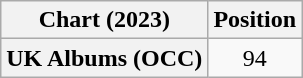<table class="wikitable plainrowheaders" style="text-align:center">
<tr>
<th scope="col">Chart (2023)</th>
<th scope="col">Position</th>
</tr>
<tr>
<th scope="row">UK Albums (OCC)</th>
<td>94</td>
</tr>
</table>
